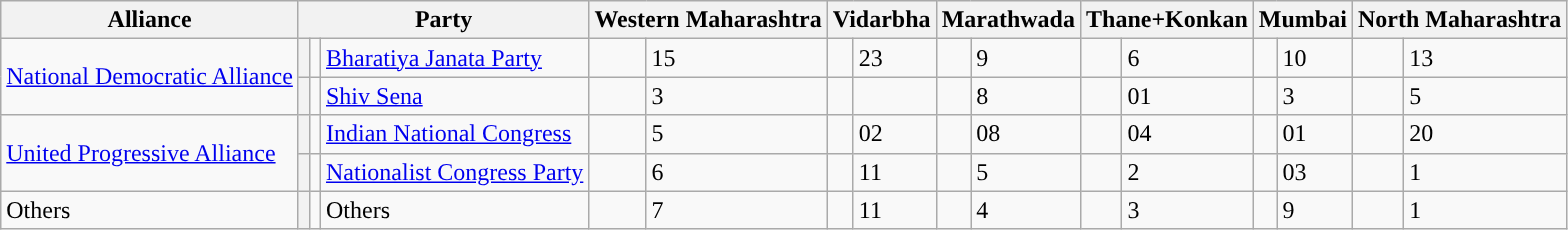<table class="wikitable">
<tr>
<th>Alliance</th>
<th colspan="3">Party</th>
<th colspan="2">Western Maharashtra</th>
<th colspan="2">Vidarbha</th>
<th colspan="2">Marathwada</th>
<th colspan="2">Thane+Konkan</th>
<th colspan="2">Mumbai</th>
<th colspan="2">North Maharashtra</th>
</tr>
<tr>
<td rowspan="2"><a href='#'>National Democratic Alliance</a></td>
<th></th>
<td style="color:inherit;background-color: "></td>
<td><a href='#'>Bharatiya Janata Party</a></td>
<td></td>
<td> 15</td>
<td></td>
<td> 23</td>
<td></td>
<td> 9</td>
<td></td>
<td> 6</td>
<td></td>
<td> 10</td>
<td></td>
<td> 13</td>
</tr>
<tr>
<th></th>
<td style="color:inherit;background-color: "></td>
<td><a href='#'>Shiv Sena</a></td>
<td></td>
<td> 3</td>
<td></td>
<td></td>
<td></td>
<td> 8</td>
<td></td>
<td> 01</td>
<td></td>
<td> 3</td>
<td></td>
<td> 5</td>
</tr>
<tr>
<td rowspan="2"><a href='#'>United Progressive Alliance</a></td>
<th></th>
<td style="color:inherit;background-color: "></td>
<td><a href='#'>Indian National Congress</a></td>
<td></td>
<td>5</td>
<td></td>
<td> 02</td>
<td></td>
<td> 08</td>
<td></td>
<td> 04</td>
<td></td>
<td> 01</td>
<td></td>
<td> 20</td>
</tr>
<tr>
<th></th>
<td style="color:inherit;background-color: "></td>
<td><a href='#'>Nationalist Congress Party</a></td>
<td></td>
<td> 6</td>
<td></td>
<td> 11</td>
<td></td>
<td> 5</td>
<td></td>
<td> 2</td>
<td></td>
<td> 03</td>
<td></td>
<td> 1</td>
</tr>
<tr>
<td>Others</td>
<th></th>
<td style="color:inherit;background-color: "></td>
<td>Others</td>
<td></td>
<td> 7</td>
<td></td>
<td> 11</td>
<td></td>
<td> 4</td>
<td></td>
<td> 3</td>
<td></td>
<td> 9</td>
<td></td>
<td> 1</td>
</tr>
</table>
